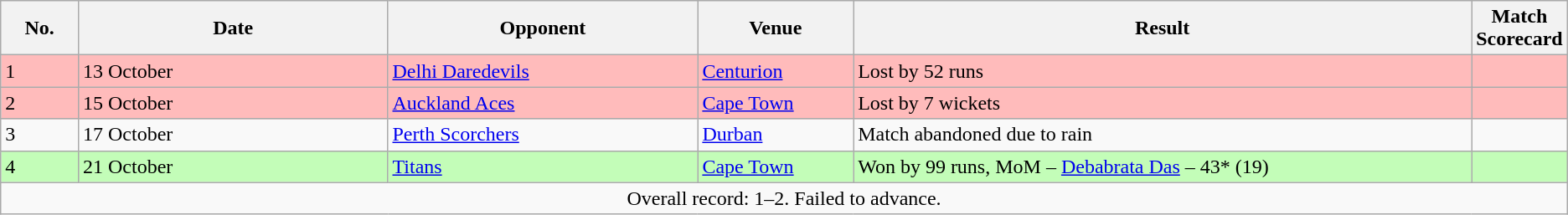<table class="wikitable sortable">
<tr>
<th style="width:5%;">No.</th>
<th style="width:20%;">Date</th>
<th style="width:20%;">Opponent</th>
<th style="width:10%;">Venue</th>
<th style="width:40%;">Result</th>
<th style="width:10%;">Match Scorecard</th>
</tr>
<tr style="background:#fbb; ">
<td>1</td>
<td>13 October</td>
<td><a href='#'>Delhi Daredevils</a></td>
<td><a href='#'>Centurion</a></td>
<td>Lost by 52 runs</td>
<td></td>
</tr>
<tr style="background:#fbb; ">
<td>2</td>
<td>15 October</td>
<td><a href='#'>Auckland Aces</a></td>
<td><a href='#'>Cape Town</a></td>
<td>Lost by 7 wickets</td>
<td></td>
</tr>
<tr>
<td>3</td>
<td>17 October</td>
<td><a href='#'>Perth Scorchers</a></td>
<td><a href='#'>Durban</a></td>
<td>Match abandoned due to rain</td>
<td></td>
</tr>
<tr style="background:#c3fdb8;">
<td>4</td>
<td>21 October</td>
<td><a href='#'>Titans</a></td>
<td><a href='#'>Cape Town</a></td>
<td>Won by 99 runs, MoM –  <a href='#'>Debabrata Das</a> – 43* (19)</td>
<td></td>
</tr>
<tr>
<td colspan="6" style="text-align: center; ">Overall record: 1–2. Failed to advance.</td>
</tr>
</table>
